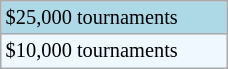<table class="wikitable"  style="font-size:85%; width:12%;">
<tr style="background:lightblue;">
<td>$25,000 tournaments</td>
</tr>
<tr style="background:#f0f8ff;">
<td>$10,000 tournaments</td>
</tr>
</table>
